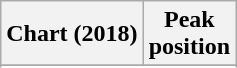<table class="wikitable sortable plainrowheaders" style="text-align:center">
<tr>
<th scope="col">Chart (2018)</th>
<th scope="col">Peak<br>position</th>
</tr>
<tr>
</tr>
<tr>
</tr>
<tr>
</tr>
<tr>
</tr>
</table>
